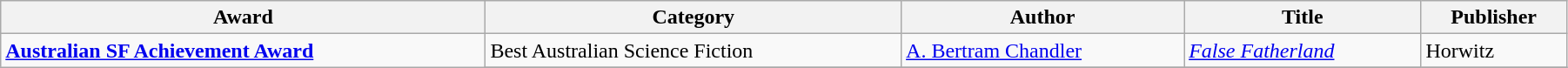<table class="wikitable" width=95%>
<tr>
<th>Award</th>
<th>Category</th>
<th>Author</th>
<th>Title</th>
<th>Publisher</th>
</tr>
<tr>
<td rowspan=2><strong><a href='#'> Australian SF Achievement Award</a></strong></td>
<td>Best Australian Science Fiction</td>
<td><a href='#'>A. Bertram Chandler</a></td>
<td><em><a href='#'>False Fatherland</a></em></td>
<td>Horwitz</td>
</tr>
<tr>
</tr>
</table>
